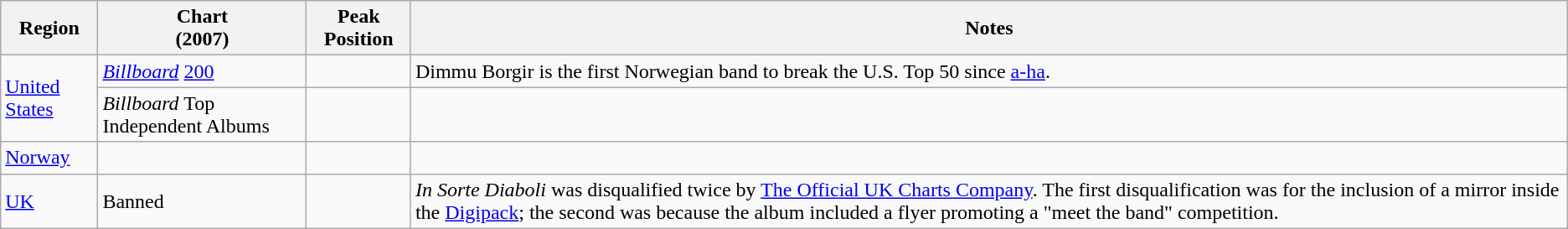<table class="wikitable">
<tr>
<th>Region</th>
<th>Chart<br> (2007)</th>
<th>Peak Position</th>
<th>Notes</th>
</tr>
<tr>
<td rowspan="2"><a href='#'>United States</a></td>
<td><em><a href='#'>Billboard</a></em> <a href='#'>200</a></td>
<td></td>
<td>Dimmu Borgir is the first Norwegian band to break the U.S. Top 50 since <a href='#'>a-ha</a>.</td>
</tr>
<tr>
<td><em>Billboard</em> Top Independent Albums</td>
<td></td>
<td></td>
</tr>
<tr>
<td><a href='#'>Norway</a></td>
<td></td>
<td></td>
<td></td>
</tr>
<tr>
<td><a href='#'>UK</a></td>
<td>Banned</td>
<td></td>
<td><em>In Sorte Diaboli</em> was disqualified twice by <a href='#'>The Official UK Charts Company</a>. The first disqualification was for the inclusion of a mirror inside the <a href='#'>Digipack</a>; the second was because the album included a flyer promoting a "meet the band" competition.</td>
</tr>
</table>
